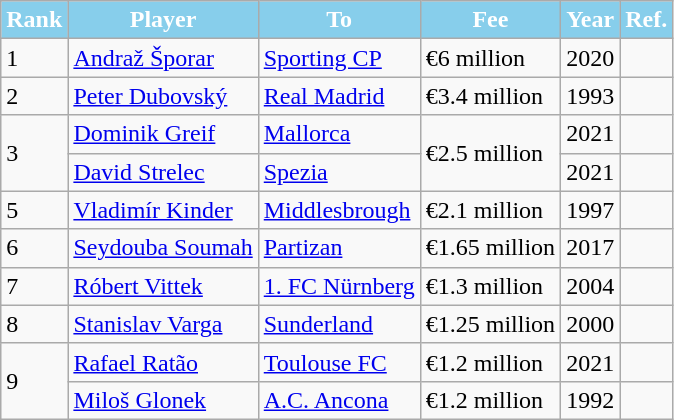<table border="0" class="wikitable">
<tr>
<th style="color:#FFFFFF; background:#87CEEB;">Rank</th>
<th style="color:#FFFFFF; background:#87CEEB;">Player</th>
<th style="color:#FFFFFF; background:#87CEEB;">To</th>
<th style="color:#FFFFFF; background:#87CEEB;">Fee</th>
<th style="color:#FFFFFF; background:#87CEEB;">Year</th>
<th style="color:#FFFFFF; background:#87CEEB;">Ref.</th>
</tr>
<tr>
<td>1</td>
<td> <a href='#'>Andraž Šporar</a></td>
<td> <a href='#'>Sporting CP</a></td>
<td>€6 million</td>
<td>2020</td>
<td></td>
</tr>
<tr>
<td>2</td>
<td> <a href='#'>Peter Dubovský</a></td>
<td> <a href='#'>Real Madrid</a></td>
<td>€3.4 million</td>
<td>1993</td>
<td></td>
</tr>
<tr>
<td rowspan="2">3</td>
<td> <a href='#'>Dominik Greif</a></td>
<td> <a href='#'>Mallorca</a></td>
<td rowspan="2">€2.5 million</td>
<td>2021</td>
<td></td>
</tr>
<tr>
<td> <a href='#'>David Strelec</a></td>
<td> <a href='#'>Spezia</a></td>
<td>2021</td>
<td></td>
</tr>
<tr>
<td>5</td>
<td> <a href='#'>Vladimír Kinder</a></td>
<td> <a href='#'>Middlesbrough</a></td>
<td>€2.1 million</td>
<td>1997</td>
<td></td>
</tr>
<tr>
<td>6</td>
<td> <a href='#'>Seydouba Soumah</a></td>
<td> <a href='#'>Partizan</a></td>
<td>€1.65 million</td>
<td>2017</td>
<td></td>
</tr>
<tr>
<td>7</td>
<td> <a href='#'>Róbert Vittek</a></td>
<td> <a href='#'>1. FC Nürnberg</a></td>
<td>€1.3 million</td>
<td>2004</td>
<td></td>
</tr>
<tr>
<td>8</td>
<td> <a href='#'>Stanislav Varga</a></td>
<td> <a href='#'>Sunderland</a></td>
<td>€1.25 million</td>
<td>2000</td>
<td></td>
</tr>
<tr>
<td rowspan="2">9</td>
<td> <a href='#'>Rafael Ratão</a></td>
<td> <a href='#'>Toulouse FC</a></td>
<td>€1.2 million</td>
<td>2021</td>
<td></td>
</tr>
<tr>
<td> <a href='#'>Miloš Glonek</a></td>
<td> <a href='#'>A.C. Ancona</a></td>
<td>€1.2 million</td>
<td>1992</td>
<td></td>
</tr>
</table>
